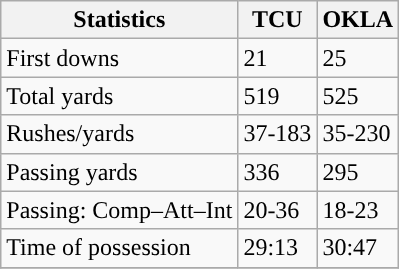<table class="wikitable" style="float: left;">
<tr>
<th>Statistics</th>
<th>TCU</th>
<th>OKLA</th>
</tr>
<tr>
<td>First downs</td>
<td>21</td>
<td>25</td>
</tr>
<tr>
<td>Total yards</td>
<td>519</td>
<td>525</td>
</tr>
<tr>
<td>Rushes/yards</td>
<td>37-183</td>
<td>35-230</td>
</tr>
<tr>
<td>Passing yards</td>
<td>336</td>
<td>295</td>
</tr>
<tr>
<td>Passing: Comp–Att–Int</td>
<td>20-36</td>
<td>18-23</td>
</tr>
<tr>
<td>Time of possession</td>
<td>29:13</td>
<td>30:47</td>
</tr>
<tr>
</tr>
</table>
